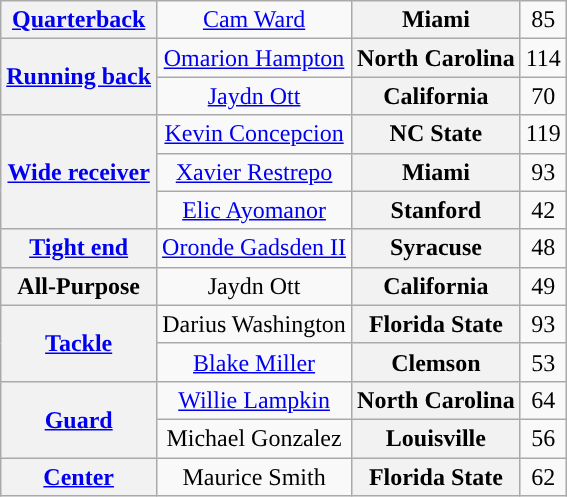<table class="wikitable" style="text-align: center;">
<tr>
<th rowspan="1"><a href='#'>Quarterback</a></th>
<td><a href='#'>Cam Ward</a></td>
<th>Miami</th>
<td>85</td>
</tr>
<tr>
<th rowspan="2"><a href='#'>Running back</a></th>
<td><a href='#'>Omarion Hampton</a></td>
<th>North Carolina</th>
<td>114</td>
</tr>
<tr>
<td><a href='#'>Jaydn Ott</a></td>
<th>California</th>
<td>70</td>
</tr>
<tr>
<th rowspan="3"><a href='#'>Wide receiver</a></th>
<td><a href='#'>Kevin Concepcion</a></td>
<th>NC State</th>
<td>119</td>
</tr>
<tr>
<td><a href='#'>Xavier Restrepo</a></td>
<th>Miami</th>
<td>93</td>
</tr>
<tr>
<td><a href='#'>Elic Ayomanor</a></td>
<th>Stanford</th>
<td>42</td>
</tr>
<tr>
<th rowspan="1"><a href='#'>Tight end</a></th>
<td><a href='#'>Oronde Gadsden II</a></td>
<th>Syracuse</th>
<td>48</td>
</tr>
<tr>
<th rowspan="1">All-Purpose</th>
<td>Jaydn Ott</td>
<th>California</th>
<td>49</td>
</tr>
<tr>
<th rowspan="2"><a href='#'>Tackle</a></th>
<td>Darius Washington</td>
<th>Florida State</th>
<td>93</td>
</tr>
<tr>
<td><a href='#'>Blake Miller</a></td>
<th>Clemson</th>
<td>53</td>
</tr>
<tr>
<th rowspan="2"><a href='#'>Guard</a></th>
<td><a href='#'>Willie Lampkin</a></td>
<th>North Carolina</th>
<td>64</td>
</tr>
<tr>
<td>Michael Gonzalez</td>
<th>Louisville</th>
<td>56</td>
</tr>
<tr>
<th rowspan="1"><a href='#'>Center</a></th>
<td>Maurice Smith</td>
<th>Florida State</th>
<td>62</td>
</tr>
</table>
